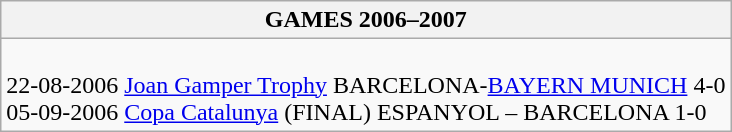<table class="wikitable collapsed">
<tr>
<th>GAMES 2006–2007 </th>
</tr>
<tr>
<td><br>22-08-2006 <a href='#'>Joan Gamper Trophy</a> BARCELONA-<a href='#'>BAYERN MUNICH</a> 4-0<br>05-09-2006 <a href='#'>Copa Catalunya</a> (FINAL) ESPANYOL – BARCELONA 1-0</td>
</tr>
</table>
